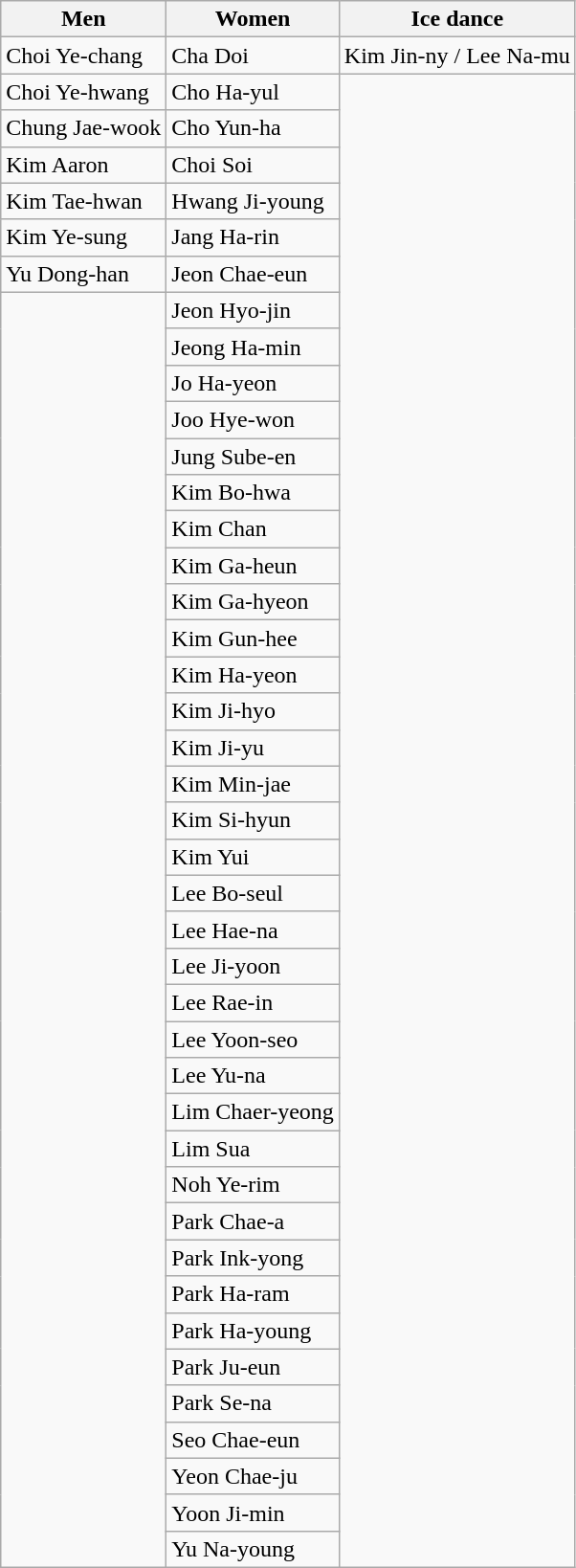<table class="wikitable">
<tr>
<th>Men</th>
<th>Women</th>
<th>Ice dance</th>
</tr>
<tr>
<td>Choi Ye-chang</td>
<td>Cha Doi</td>
<td>Kim Jin-ny / Lee Na-mu</td>
</tr>
<tr>
<td>Choi Ye-hwang</td>
<td>Cho Ha-yul</td>
<td rowspan=41></td>
</tr>
<tr>
<td>Chung Jae-wook</td>
<td>Cho Yun-ha</td>
</tr>
<tr>
<td>Kim Aaron</td>
<td>Choi Soi</td>
</tr>
<tr>
<td>Kim Tae-hwan</td>
<td>Hwang Ji-young</td>
</tr>
<tr>
<td>Kim Ye-sung</td>
<td>Jang Ha-rin</td>
</tr>
<tr>
<td>Yu Dong-han</td>
<td>Jeon Chae-eun</td>
</tr>
<tr>
<td rowspan=35></td>
<td>Jeon Hyo-jin</td>
</tr>
<tr>
<td>Jeong Ha-min</td>
</tr>
<tr>
<td>Jo Ha-yeon</td>
</tr>
<tr>
<td>Joo Hye-won</td>
</tr>
<tr>
<td>Jung Sube-en</td>
</tr>
<tr>
<td>Kim Bo-hwa</td>
</tr>
<tr>
<td>Kim Chan</td>
</tr>
<tr>
<td>Kim Ga-heun</td>
</tr>
<tr>
<td>Kim Ga-hyeon</td>
</tr>
<tr>
<td>Kim Gun-hee</td>
</tr>
<tr>
<td>Kim Ha-yeon</td>
</tr>
<tr>
<td>Kim Ji-hyo</td>
</tr>
<tr>
<td>Kim Ji-yu</td>
</tr>
<tr>
<td>Kim Min-jae</td>
</tr>
<tr>
<td>Kim Si-hyun</td>
</tr>
<tr>
<td>Kim Yui</td>
</tr>
<tr>
<td>Lee Bo-seul</td>
</tr>
<tr>
<td>Lee Hae-na</td>
</tr>
<tr>
<td>Lee Ji-yoon</td>
</tr>
<tr>
<td>Lee Rae-in</td>
</tr>
<tr>
<td>Lee Yoon-seo</td>
</tr>
<tr>
<td>Lee Yu-na</td>
</tr>
<tr>
<td>Lim Chaer-yeong</td>
</tr>
<tr>
<td>Lim Sua</td>
</tr>
<tr>
<td>Noh Ye-rim</td>
</tr>
<tr>
<td>Park Chae-a</td>
</tr>
<tr>
<td>Park Ink-yong</td>
</tr>
<tr>
<td>Park Ha-ram</td>
</tr>
<tr>
<td>Park Ha-young</td>
</tr>
<tr>
<td>Park Ju-eun</td>
</tr>
<tr>
<td>Park Se-na</td>
</tr>
<tr>
<td>Seo Chae-eun</td>
</tr>
<tr>
<td>Yeon Chae-ju</td>
</tr>
<tr>
<td>Yoon Ji-min</td>
</tr>
<tr>
<td>Yu Na-young</td>
</tr>
</table>
